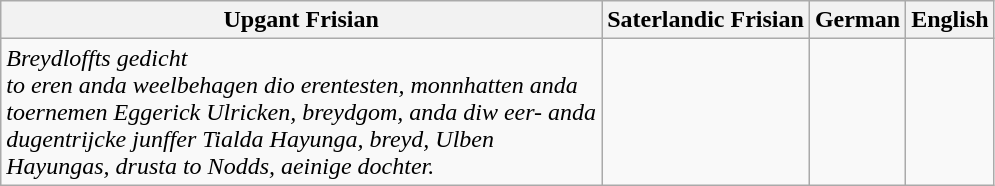<table class="wikitable">
<tr>
<th>Upgant Frisian</th>
<th>Saterlandic Frisian</th>
<th>German</th>
<th>English</th>
</tr>
<tr>
<td><em>Breydloffts gedicht<br>to eren anda weelbehagen dio erentesten, monnhatten anda<br>toernemen Eggerick Ulricken, breydgom, anda diw eer- anda<br>dugentrijcke junffer Tialda Hayunga, breyd, Ulben<br>Hayungas, drusta to Nodds, aeinige dochter.</em></td>
<td></td>
<td></td>
<td></td>
</tr>
</table>
